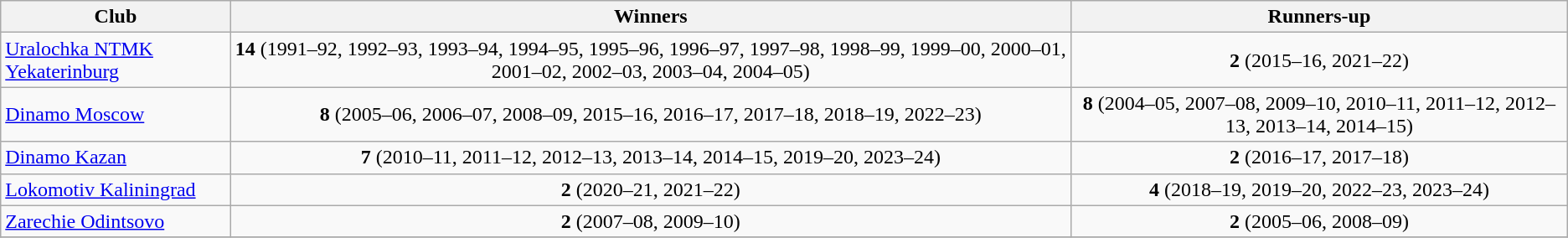<table class="wikitable sortable">
<tr>
<th bgcolor=#9ACD32><span>Club</span></th>
<th bgcolor=#9ACD32><span>Winners</span></th>
<th bgcolor=#9ACD32><span>Runners-up</span></th>
</tr>
<tr>
<td><a href='#'>Uralochka NTMK Yekaterinburg</a></td>
<td align="center"><strong>14</strong> (1991–92, 1992–93, 1993–94, 1994–95, 1995–96, 1996–97, 1997–98, 1998–99, 1999–00, 2000–01, 2001–02, 2002–03, 2003–04, 2004–05)</td>
<td align="center"><strong>2</strong> (2015–16, 2021–22)</td>
</tr>
<tr>
<td><a href='#'>Dinamo Moscow</a></td>
<td align="center"><strong>8</strong> (2005–06, 2006–07, 2008–09, 2015–16, 2016–17, 2017–18, 2018–19, 2022–23)</td>
<td align="center"><strong>8</strong> (2004–05, 2007–08, 2009–10, 2010–11, 2011–12, 2012–13, 2013–14, 2014–15)</td>
</tr>
<tr>
<td><a href='#'>Dinamo Kazan</a></td>
<td align="center"><strong>7</strong> (2010–11, 2011–12, 2012–13, 2013–14, 2014–15, 2019–20, 2023–24)</td>
<td align="center"><strong>2</strong> (2016–17, 2017–18)</td>
</tr>
<tr>
<td><a href='#'>Lokomotiv Kaliningrad</a></td>
<td align="center"><strong>2</strong> (2020–21, 2021–22)</td>
<td align="center"><strong>4</strong> (2018–19, 2019–20, 2022–23, 2023–24)</td>
</tr>
<tr>
<td><a href='#'>Zarechie Odintsovo</a></td>
<td align="center"><strong>2</strong> (2007–08, 2009–10)</td>
<td align="center"><strong>2</strong> (2005–06, 2008–09)</td>
</tr>
<tr>
</tr>
</table>
